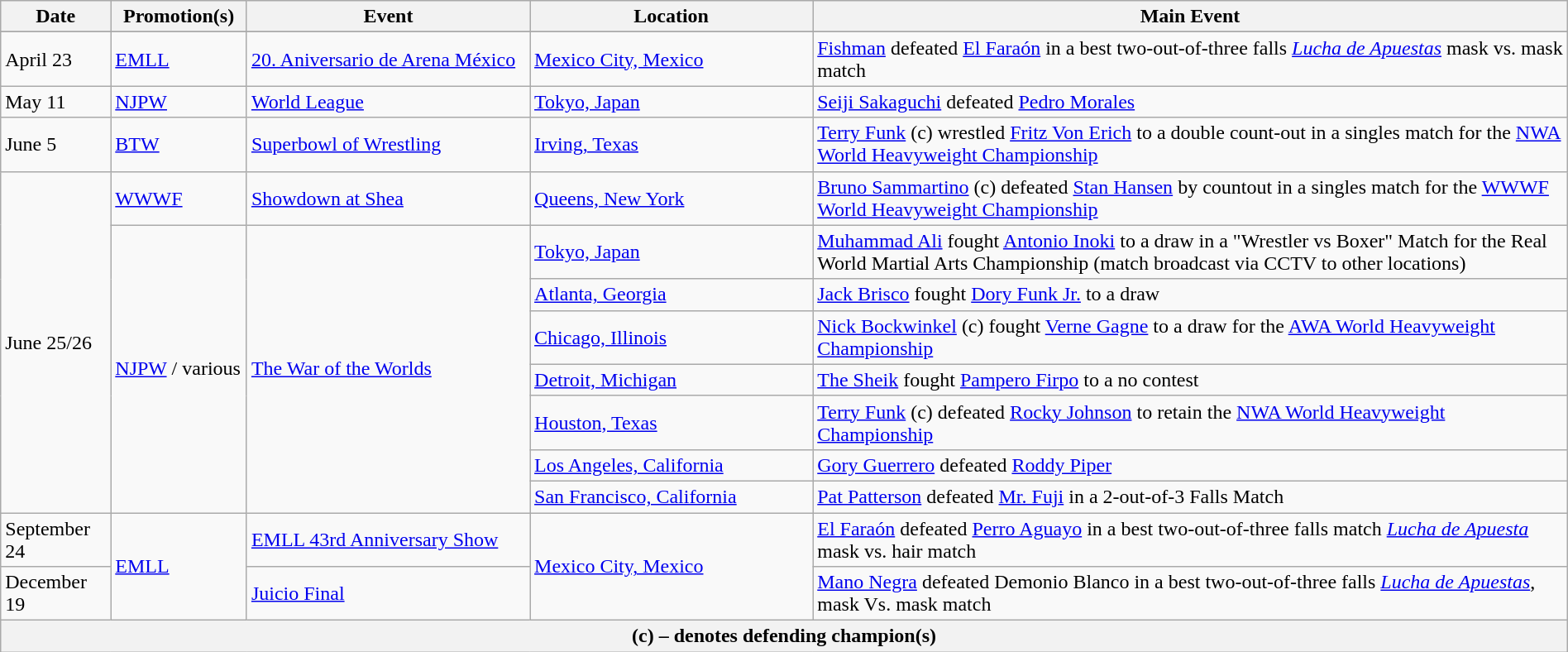<table class="wikitable" style="width:100%;">
<tr>
<th width="5%">Date</th>
<th width="5%">Promotion(s)</th>
<th style="width:15%;">Event</th>
<th style="width:15%;">Location</th>
<th style="width:40%;">Main Event</th>
</tr>
<tr style="width:20%;" |Notes>
</tr>
<tr>
<td>April 23</td>
<td><a href='#'>EMLL</a></td>
<td><a href='#'>20. Aniversario de Arena México</a></td>
<td><a href='#'>Mexico City, Mexico</a></td>
<td><a href='#'>Fishman</a> defeated <a href='#'>El Faraón</a> in a best two-out-of-three falls <em><a href='#'>Lucha de Apuestas</a></em> mask vs. mask match</td>
</tr>
<tr>
<td>May 11</td>
<td><a href='#'>NJPW</a></td>
<td><a href='#'>World League</a></td>
<td><a href='#'>Tokyo, Japan</a></td>
<td><a href='#'>Seiji Sakaguchi</a> defeated <a href='#'>Pedro Morales</a></td>
</tr>
<tr>
<td>June 5</td>
<td><a href='#'>BTW</a></td>
<td><a href='#'>Superbowl of Wrestling</a></td>
<td><a href='#'>Irving, Texas</a></td>
<td><a href='#'>Terry Funk</a> (c) wrestled <a href='#'>Fritz Von Erich</a> to a double count-out in a singles match for the <a href='#'>NWA World Heavyweight Championship</a></td>
</tr>
<tr>
<td rowspan=8>June 25/26</td>
<td><a href='#'>WWWF</a></td>
<td><a href='#'>Showdown at Shea</a></td>
<td><a href='#'>Queens, New York</a></td>
<td><a href='#'>Bruno Sammartino</a> (c) defeated <a href='#'>Stan Hansen</a> by countout in a singles match for the <a href='#'>WWWF World Heavyweight Championship</a></td>
</tr>
<tr>
<td rowspan=7><a href='#'>NJPW</a> / various</td>
<td rowspan=7><a href='#'>The War of the Worlds</a></td>
<td><a href='#'>Tokyo, Japan</a></td>
<td><a href='#'>Muhammad Ali</a> fought <a href='#'>Antonio Inoki</a> to a draw in a "Wrestler vs Boxer" Match for the Real World Martial Arts Championship (match broadcast via CCTV to other locations)</td>
</tr>
<tr>
<td><a href='#'>Atlanta, Georgia</a></td>
<td><a href='#'>Jack Brisco</a> fought <a href='#'>Dory Funk Jr.</a> to a draw</td>
</tr>
<tr>
<td><a href='#'>Chicago, Illinois</a></td>
<td><a href='#'>Nick Bockwinkel</a> (c) fought <a href='#'>Verne Gagne</a> to a draw for the <a href='#'>AWA World Heavyweight Championship</a></td>
</tr>
<tr>
<td><a href='#'>Detroit, Michigan</a></td>
<td><a href='#'>The Sheik</a> fought <a href='#'>Pampero Firpo</a> to a no contest</td>
</tr>
<tr>
<td><a href='#'>Houston, Texas</a></td>
<td><a href='#'>Terry Funk</a> (c) defeated <a href='#'>Rocky Johnson</a> to retain the <a href='#'>NWA World Heavyweight Championship</a></td>
</tr>
<tr>
<td><a href='#'>Los Angeles, California</a></td>
<td><a href='#'>Gory Guerrero</a> defeated <a href='#'>Roddy Piper</a></td>
</tr>
<tr>
<td><a href='#'>San Francisco, California</a></td>
<td><a href='#'>Pat Patterson</a> defeated <a href='#'>Mr. Fuji</a> in a 2-out-of-3 Falls Match</td>
</tr>
<tr>
<td>September 24</td>
<td rowspan=2><a href='#'>EMLL</a></td>
<td><a href='#'>EMLL 43rd Anniversary Show</a></td>
<td rowspan=2><a href='#'>Mexico City, Mexico</a></td>
<td><a href='#'>El Faraón</a> defeated <a href='#'>Perro Aguayo</a> in a best two-out-of-three falls match <em><a href='#'>Lucha de Apuesta</a></em> mask vs. hair match</td>
</tr>
<tr>
<td>December 19</td>
<td><a href='#'>Juicio Final</a></td>
<td><a href='#'>Mano Negra</a> defeated Demonio Blanco in a best two-out-of-three falls <em><a href='#'>Lucha de Apuestas</a></em>, mask Vs. mask match</td>
</tr>
<tr>
<th colspan="5">(c) – denotes defending champion(s)</th>
</tr>
</table>
